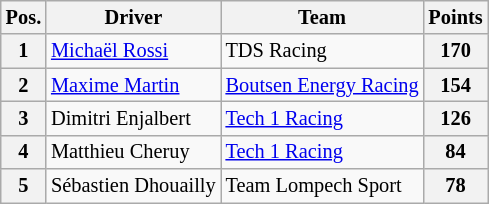<table class="wikitable" style="font-size: 85%">
<tr>
<th>Pos.</th>
<th>Driver</th>
<th>Team</th>
<th>Points</th>
</tr>
<tr>
<th>1</th>
<td> <a href='#'>Michaël Rossi</a></td>
<td> TDS Racing</td>
<th>170</th>
</tr>
<tr>
<th>2</th>
<td> <a href='#'>Maxime Martin</a></td>
<td> <a href='#'>Boutsen Energy Racing</a></td>
<th>154</th>
</tr>
<tr>
<th>3</th>
<td> Dimitri Enjalbert</td>
<td> <a href='#'>Tech 1 Racing</a></td>
<th>126</th>
</tr>
<tr>
<th>4</th>
<td> Matthieu Cheruy</td>
<td> <a href='#'>Tech 1 Racing</a></td>
<th>84</th>
</tr>
<tr>
<th>5</th>
<td> Sébastien Dhouailly</td>
<td> Team Lompech Sport</td>
<th>78</th>
</tr>
</table>
